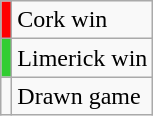<table class="wikitable">
<tr>
<td style="background-color:#FF0000"></td>
<td>Cork win</td>
</tr>
<tr>
<td style="background-color:#32CD32"></td>
<td>Limerick win</td>
</tr>
<tr>
<td></td>
<td>Drawn game</td>
</tr>
</table>
